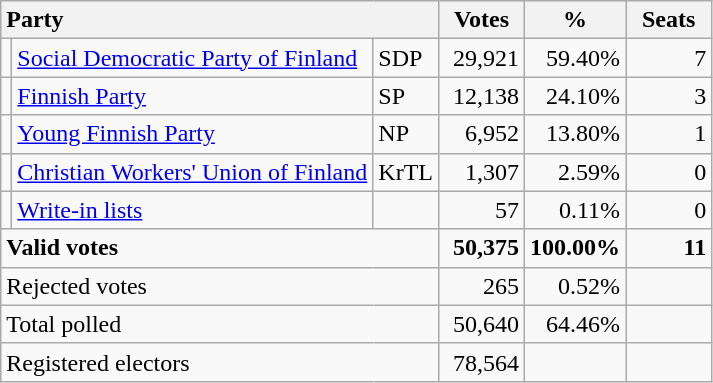<table class="wikitable" border="1" style="text-align:right;">
<tr>
<th style="text-align:left;" colspan=3>Party</th>
<th align=center width="50">Votes</th>
<th align=center width="50">%</th>
<th align=center width="50">Seats</th>
</tr>
<tr>
<td></td>
<td align=left style="white-space: nowrap;"><a href='#'>Social Democratic Party of Finland</a></td>
<td align=left>SDP</td>
<td>29,921</td>
<td>59.40%</td>
<td>7</td>
</tr>
<tr>
<td></td>
<td align=left><a href='#'>Finnish Party</a></td>
<td align=left>SP</td>
<td>12,138</td>
<td>24.10%</td>
<td>3</td>
</tr>
<tr>
<td></td>
<td align=left><a href='#'>Young Finnish Party</a></td>
<td align=left>NP</td>
<td>6,952</td>
<td>13.80%</td>
<td>1</td>
</tr>
<tr>
<td></td>
<td align=left><a href='#'>Christian Workers' Union of Finland</a></td>
<td align=left>KrTL</td>
<td>1,307</td>
<td>2.59%</td>
<td>0</td>
</tr>
<tr>
<td></td>
<td align=left><a href='#'>Write-in lists</a></td>
<td align=left></td>
<td>57</td>
<td>0.11%</td>
<td>0</td>
</tr>
<tr style="font-weight:bold">
<td align=left colspan=3>Valid votes</td>
<td>50,375</td>
<td>100.00%</td>
<td>11</td>
</tr>
<tr>
<td align=left colspan=3>Rejected votes</td>
<td>265</td>
<td>0.52%</td>
<td></td>
</tr>
<tr>
<td align=left colspan=3>Total polled</td>
<td>50,640</td>
<td>64.46%</td>
<td></td>
</tr>
<tr>
<td align=left colspan=3>Registered electors</td>
<td>78,564</td>
<td></td>
<td></td>
</tr>
</table>
